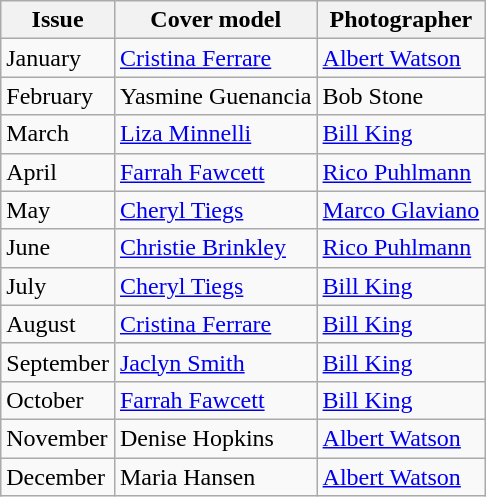<table class="sortable wikitable">
<tr>
<th>Issue</th>
<th>Cover model</th>
<th>Photographer</th>
</tr>
<tr>
<td>January</td>
<td><a href='#'>Cristina Ferrare</a></td>
<td><a href='#'>Albert Watson</a></td>
</tr>
<tr>
<td>February</td>
<td>Yasmine Guenancia</td>
<td>Bob Stone</td>
</tr>
<tr>
<td>March</td>
<td><a href='#'>Liza Minnelli</a></td>
<td><a href='#'>Bill King</a></td>
</tr>
<tr>
<td>April</td>
<td><a href='#'>Farrah Fawcett</a></td>
<td><a href='#'>Rico Puhlmann</a></td>
</tr>
<tr>
<td>May</td>
<td><a href='#'>Cheryl Tiegs</a></td>
<td><a href='#'>Marco Glaviano</a></td>
</tr>
<tr>
<td>June</td>
<td><a href='#'>Christie Brinkley</a></td>
<td><a href='#'>Rico Puhlmann</a></td>
</tr>
<tr>
<td>July</td>
<td><a href='#'>Cheryl Tiegs</a></td>
<td><a href='#'>Bill King</a></td>
</tr>
<tr>
<td>August</td>
<td><a href='#'>Cristina Ferrare</a></td>
<td><a href='#'>Bill King</a></td>
</tr>
<tr>
<td>September</td>
<td><a href='#'>Jaclyn Smith</a></td>
<td><a href='#'>Bill King</a></td>
</tr>
<tr>
<td>October</td>
<td><a href='#'>Farrah Fawcett</a></td>
<td><a href='#'>Bill King</a></td>
</tr>
<tr>
<td>November</td>
<td>Denise Hopkins</td>
<td><a href='#'>Albert Watson</a></td>
</tr>
<tr>
<td>December</td>
<td>Maria Hansen</td>
<td><a href='#'>Albert Watson</a></td>
</tr>
</table>
